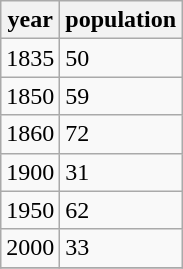<table class="wikitable">
<tr>
<th>year</th>
<th>population</th>
</tr>
<tr>
<td>1835</td>
<td>50</td>
</tr>
<tr>
<td>1850</td>
<td>59</td>
</tr>
<tr>
<td>1860</td>
<td>72</td>
</tr>
<tr>
<td>1900</td>
<td>31</td>
</tr>
<tr>
<td>1950</td>
<td>62</td>
</tr>
<tr>
<td>2000</td>
<td>33</td>
</tr>
<tr>
</tr>
</table>
